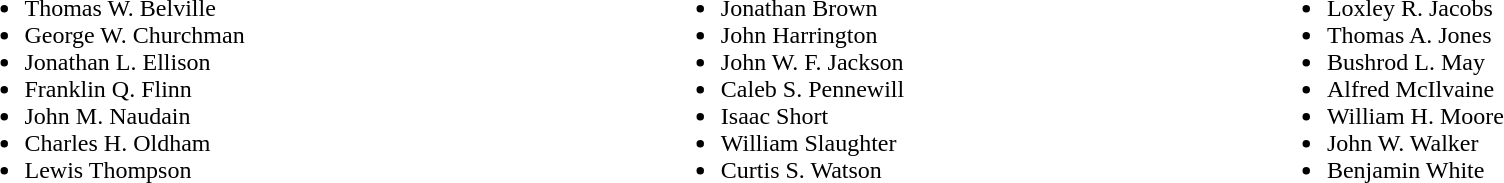<table width=100%>
<tr valign=top>
<td><br><ul><li>Thomas W. Belville</li><li>George W. Churchman</li><li>Jonathan L. Ellison</li><li>Franklin Q. Flinn</li><li>John M. Naudain</li><li>Charles H. Oldham</li><li>Lewis Thompson</li></ul></td>
<td><br><ul><li>Jonathan Brown</li><li>John Harrington</li><li>John W. F. Jackson</li><li>Caleb S. Pennewill</li><li>Isaac Short</li><li>William Slaughter</li><li>Curtis S. Watson</li></ul></td>
<td><br><ul><li>Loxley R. Jacobs</li><li>Thomas A. Jones</li><li>Bushrod L. May</li><li>Alfred McIlvaine</li><li>William H. Moore</li><li>John W. Walker</li><li>Benjamin White</li></ul></td>
</tr>
</table>
